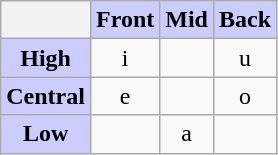<table class="wikitable IPA" style="text-align:center;">
<tr>
<th></th>
<th style="background:#ccccff">Front</th>
<th style="background:#ccccff">Mid</th>
<th style="background:#ccccff">Back</th>
</tr>
<tr>
<th style="background:#ccccff">High</th>
<td>i</td>
<td></td>
<td>u</td>
</tr>
<tr>
<th style="background:#ccccff">Central</th>
<td>e</td>
<td></td>
<td>o</td>
</tr>
<tr>
<th style="background:#ccccff">Low</th>
<td></td>
<td>a</td>
<td></td>
</tr>
</table>
